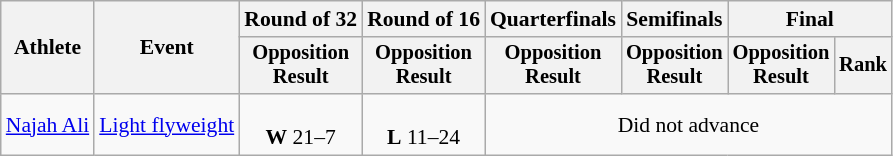<table class="wikitable" style="font-size:90%">
<tr>
<th rowspan="2">Athlete</th>
<th rowspan="2">Event</th>
<th>Round of 32</th>
<th>Round of 16</th>
<th>Quarterfinals</th>
<th>Semifinals</th>
<th colspan=2>Final</th>
</tr>
<tr style="font-size:95%">
<th>Opposition<br>Result</th>
<th>Opposition<br>Result</th>
<th>Opposition<br>Result</th>
<th>Opposition<br>Result</th>
<th>Opposition<br>Result</th>
<th>Rank</th>
</tr>
<tr align=center>
<td align=left><a href='#'>Najah Ali</a></td>
<td align=left><a href='#'>Light flyweight</a></td>
<td><br><strong>W</strong> 21–7</td>
<td><br><strong>L</strong> 11–24</td>
<td colspan=4>Did not advance</td>
</tr>
</table>
